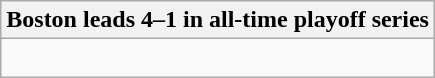<table class="wikitable collapsible collapsed">
<tr>
<th>Boston leads 4–1 in all-time playoff series</th>
</tr>
<tr>
<td><br>



</td>
</tr>
</table>
